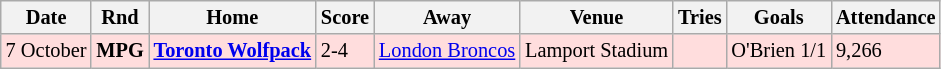<table class="wikitable" style="font-size:85%;">
<tr>
<th>Date</th>
<th>Rnd</th>
<th>Home</th>
<th>Score</th>
<th>Away</th>
<th>Venue</th>
<th>Tries</th>
<th>Goals</th>
<th>Attendance</th>
</tr>
<tr style="background:#ffdddd;" width=20 | >
<td>7 October</td>
<td><strong>MPG</strong></td>
<td> <strong><a href='#'>Toronto Wolfpack</a></strong></td>
<td>2-4</td>
<td> <a href='#'>London Broncos</a></td>
<td>Lamport Stadium</td>
<td></td>
<td>O'Brien 1/1</td>
<td>9,266</td>
</tr>
</table>
